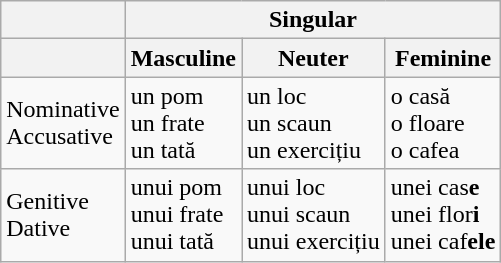<table class="wikitable">
<tr>
<th></th>
<th colspan=3>Singular</th>
</tr>
<tr>
<th></th>
<th>Masculine</th>
<th>Neuter</th>
<th>Feminine</th>
</tr>
<tr>
<td>Nominative<br>Accusative</td>
<td>un pom<br>un frate<br>un tată</td>
<td>un loc<br>un scaun<br>un exercițiu</td>
<td>o casă<br>o floare<br>o cafea</td>
</tr>
<tr>
<td>Genitive<br>Dative</td>
<td>unui pom<br>unui frate<br>unui tată</td>
<td>unui loc<br>unui scaun<br>unui exercițiu</td>
<td>unei cas<strong>e</strong><br>unei flor<strong>i</strong><br>unei caf<strong>ele</strong></td>
</tr>
</table>
